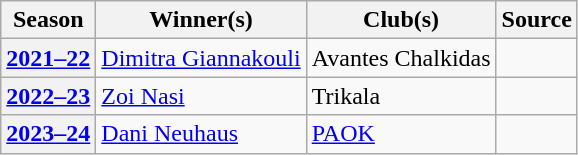<table class="wikitable" style="margin-right: 0;">
<tr text-align:center;">
<th>Season</th>
<th>Winner(s)</th>
<th>Club(s)</th>
<th>Source</th>
</tr>
<tr>
<th><a href='#'>2021–22</a></th>
<td> <a href='#'>Dimitra Giannakouli</a></td>
<td>Avantes Chalkidas</td>
<td align="center"></td>
</tr>
<tr>
<th><a href='#'>2022–23</a></th>
<td> <a href='#'>Zoi Nasi</a></td>
<td>Trikala</td>
<td align="center"></td>
</tr>
<tr>
<th><a href='#'>2023–24</a></th>
<td> <a href='#'>Dani Neuhaus</a></td>
<td><a href='#'>PAOK</a></td>
<td align="center"></td>
</tr>
</table>
